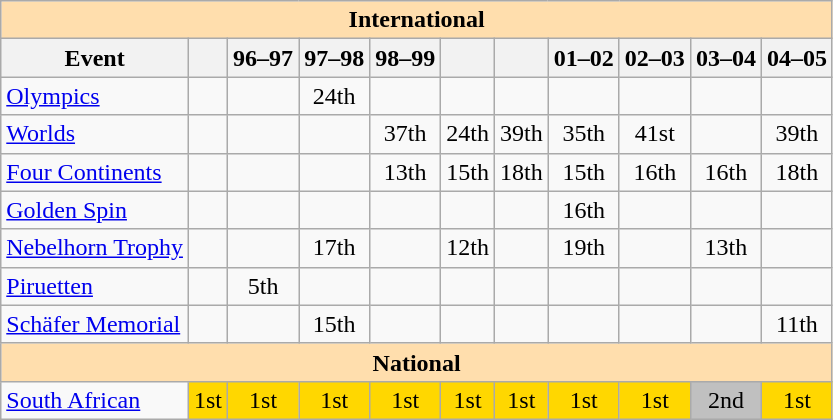<table class="wikitable" style="text-align:center">
<tr>
<th style="background-color: #ffdead; " colspan=11 align=center>International</th>
</tr>
<tr>
<th>Event</th>
<th></th>
<th>96–97</th>
<th>97–98</th>
<th>98–99</th>
<th></th>
<th></th>
<th>01–02</th>
<th>02–03</th>
<th>03–04</th>
<th>04–05</th>
</tr>
<tr>
<td align=left><a href='#'>Olympics</a></td>
<td></td>
<td></td>
<td>24th</td>
<td></td>
<td></td>
<td></td>
<td></td>
<td></td>
<td></td>
<td></td>
</tr>
<tr>
<td align=left><a href='#'>Worlds</a></td>
<td></td>
<td></td>
<td></td>
<td>37th</td>
<td>24th</td>
<td>39th</td>
<td>35th</td>
<td>41st</td>
<td></td>
<td>39th</td>
</tr>
<tr>
<td align=left><a href='#'>Four Continents</a></td>
<td></td>
<td></td>
<td></td>
<td>13th</td>
<td>15th</td>
<td>18th</td>
<td>15th</td>
<td>16th</td>
<td>16th</td>
<td>18th</td>
</tr>
<tr>
<td align=left><a href='#'>Golden Spin</a></td>
<td></td>
<td></td>
<td></td>
<td></td>
<td></td>
<td></td>
<td>16th</td>
<td></td>
<td></td>
<td></td>
</tr>
<tr>
<td align=left><a href='#'>Nebelhorn Trophy</a></td>
<td></td>
<td></td>
<td>17th</td>
<td></td>
<td>12th</td>
<td></td>
<td>19th</td>
<td></td>
<td>13th</td>
<td></td>
</tr>
<tr>
<td align=left><a href='#'>Piruetten</a></td>
<td></td>
<td>5th</td>
<td></td>
<td></td>
<td></td>
<td></td>
<td></td>
<td></td>
<td></td>
<td></td>
</tr>
<tr>
<td align=left><a href='#'>Schäfer Memorial</a></td>
<td></td>
<td></td>
<td>15th</td>
<td></td>
<td></td>
<td></td>
<td></td>
<td></td>
<td></td>
<td>11th</td>
</tr>
<tr>
<th style="background-color: #ffdead; " colspan=11 align=center>National</th>
</tr>
<tr>
<td align=left><a href='#'>South African</a></td>
<td bgcolor=gold>1st</td>
<td bgcolor=gold>1st</td>
<td bgcolor=gold>1st</td>
<td bgcolor=gold>1st</td>
<td bgcolor=gold>1st</td>
<td bgcolor=gold>1st</td>
<td bgcolor=gold>1st</td>
<td bgcolor=gold>1st</td>
<td bgcolor=silver>2nd</td>
<td bgcolor=gold>1st</td>
</tr>
</table>
